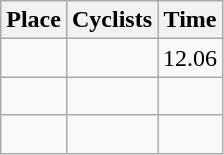<table class=wikitable style="text-align:center">
<tr>
<th>Place</th>
<th>Cyclists</th>
<th>Time</th>
</tr>
<tr>
<td></td>
<td align=left> <br> </td>
<td>12.06</td>
</tr>
<tr>
<td></td>
<td align=left> <br> </td>
<td></td>
</tr>
<tr>
<td></td>
<td align=left> <br> </td>
<td></td>
</tr>
</table>
